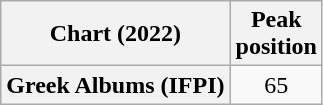<table class="wikitable  plainrowheaders" style="text-align:center;">
<tr>
<th scope="col">Chart (2022)</th>
<th scope="col">Peak<br>position</th>
</tr>
<tr>
<th scope="row">Greek Albums (IFPI)</th>
<td>65</td>
</tr>
</table>
